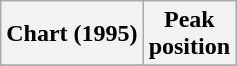<table class="wikitable plainrowheaders" style="text-align:center">
<tr>
<th scope="col">Chart (1995)</th>
<th scope="col">Peak<br> position</th>
</tr>
<tr>
</tr>
</table>
